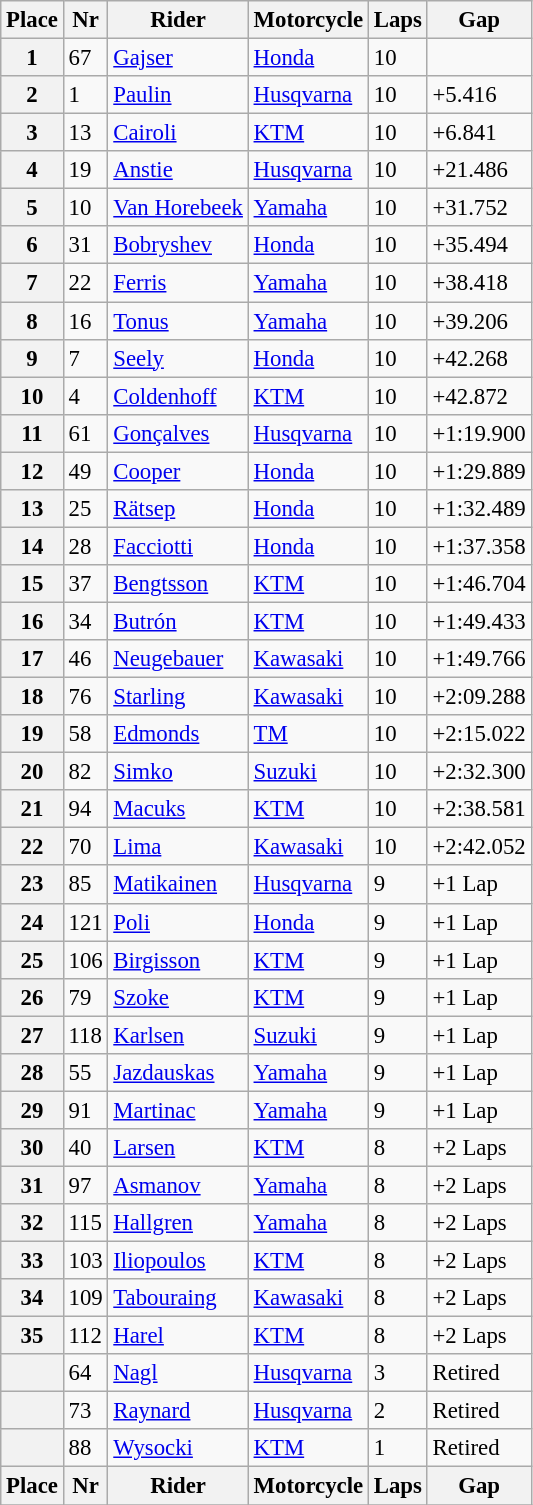<table class="wikitable" style="font-size: 95%">
<tr>
<th>Place</th>
<th>Nr</th>
<th>Rider</th>
<th>Motorcycle</th>
<th>Laps</th>
<th>Gap</th>
</tr>
<tr>
<th>1</th>
<td>67</td>
<td> <a href='#'>Gajser</a></td>
<td><a href='#'>Honda</a></td>
<td>10</td>
<td></td>
</tr>
<tr>
<th>2</th>
<td>1</td>
<td> <a href='#'>Paulin</a></td>
<td><a href='#'>Husqvarna</a></td>
<td>10</td>
<td>+5.416</td>
</tr>
<tr>
<th>3</th>
<td>13</td>
<td> <a href='#'>Cairoli</a></td>
<td><a href='#'>KTM</a></td>
<td>10</td>
<td>+6.841</td>
</tr>
<tr>
<th>4</th>
<td>19</td>
<td> <a href='#'>Anstie</a></td>
<td><a href='#'>Husqvarna</a></td>
<td>10</td>
<td>+21.486</td>
</tr>
<tr>
<th>5</th>
<td>10</td>
<td> <a href='#'>Van Horebeek</a></td>
<td><a href='#'>Yamaha</a></td>
<td>10</td>
<td>+31.752</td>
</tr>
<tr>
<th>6</th>
<td>31</td>
<td> <a href='#'>Bobryshev</a></td>
<td><a href='#'>Honda</a></td>
<td>10</td>
<td>+35.494</td>
</tr>
<tr>
<th>7</th>
<td>22</td>
<td> <a href='#'>Ferris</a></td>
<td><a href='#'>Yamaha</a></td>
<td>10</td>
<td>+38.418</td>
</tr>
<tr>
<th>8</th>
<td>16</td>
<td> <a href='#'>Tonus</a></td>
<td><a href='#'>Yamaha</a></td>
<td>10</td>
<td>+39.206</td>
</tr>
<tr>
<th>9</th>
<td>7</td>
<td> <a href='#'>Seely</a></td>
<td><a href='#'>Honda</a></td>
<td>10</td>
<td>+42.268</td>
</tr>
<tr>
<th>10</th>
<td>4</td>
<td> <a href='#'>Coldenhoff</a></td>
<td><a href='#'>KTM</a></td>
<td>10</td>
<td>+42.872</td>
</tr>
<tr>
<th>11</th>
<td>61</td>
<td> <a href='#'>Gonçalves</a></td>
<td><a href='#'>Husqvarna</a></td>
<td>10</td>
<td>+1:19.900</td>
</tr>
<tr>
<th>12</th>
<td>49</td>
<td> <a href='#'>Cooper</a></td>
<td><a href='#'>Honda</a></td>
<td>10</td>
<td>+1:29.889</td>
</tr>
<tr>
<th>13</th>
<td>25</td>
<td> <a href='#'>Rätsep</a></td>
<td><a href='#'>Honda</a></td>
<td>10</td>
<td>+1:32.489</td>
</tr>
<tr>
<th>14</th>
<td>28</td>
<td> <a href='#'>Facciotti</a></td>
<td><a href='#'>Honda</a></td>
<td>10</td>
<td>+1:37.358</td>
</tr>
<tr>
<th>15</th>
<td>37</td>
<td> <a href='#'>Bengtsson</a></td>
<td><a href='#'>KTM</a></td>
<td>10</td>
<td>+1:46.704</td>
</tr>
<tr>
<th>16</th>
<td>34</td>
<td> <a href='#'>Butrón</a></td>
<td><a href='#'>KTM</a></td>
<td>10</td>
<td>+1:49.433</td>
</tr>
<tr>
<th>17</th>
<td>46</td>
<td> <a href='#'>Neugebauer</a></td>
<td><a href='#'>Kawasaki</a></td>
<td>10</td>
<td>+1:49.766</td>
</tr>
<tr>
<th>18</th>
<td>76</td>
<td> <a href='#'>Starling</a></td>
<td><a href='#'>Kawasaki</a></td>
<td>10</td>
<td>+2:09.288</td>
</tr>
<tr>
<th>19</th>
<td>58</td>
<td> <a href='#'>Edmonds</a></td>
<td><a href='#'>TM</a></td>
<td>10</td>
<td>+2:15.022</td>
</tr>
<tr>
<th>20</th>
<td>82</td>
<td> <a href='#'>Simko</a></td>
<td><a href='#'>Suzuki</a></td>
<td>10</td>
<td>+2:32.300</td>
</tr>
<tr>
<th>21</th>
<td>94</td>
<td> <a href='#'>Macuks</a></td>
<td><a href='#'>KTM</a></td>
<td>10</td>
<td>+2:38.581</td>
</tr>
<tr>
<th>22</th>
<td>70</td>
<td> <a href='#'>Lima</a></td>
<td><a href='#'>Kawasaki</a></td>
<td>10</td>
<td>+2:42.052</td>
</tr>
<tr>
<th>23</th>
<td>85</td>
<td> <a href='#'>Matikainen</a></td>
<td><a href='#'>Husqvarna</a></td>
<td>9</td>
<td>+1 Lap</td>
</tr>
<tr>
<th>24</th>
<td>121</td>
<td> <a href='#'>Poli</a></td>
<td><a href='#'>Honda</a></td>
<td>9</td>
<td>+1 Lap</td>
</tr>
<tr>
<th>25</th>
<td>106</td>
<td> <a href='#'>Birgisson</a></td>
<td><a href='#'>KTM</a></td>
<td>9</td>
<td>+1 Lap</td>
</tr>
<tr>
<th>26</th>
<td>79</td>
<td> <a href='#'>Szoke</a></td>
<td><a href='#'>KTM</a></td>
<td>9</td>
<td>+1 Lap</td>
</tr>
<tr>
<th>27</th>
<td>118</td>
<td> <a href='#'>Karlsen</a></td>
<td><a href='#'>Suzuki</a></td>
<td>9</td>
<td>+1 Lap</td>
</tr>
<tr>
<th>28</th>
<td>55</td>
<td> <a href='#'>Jazdauskas</a></td>
<td><a href='#'>Yamaha</a></td>
<td>9</td>
<td>+1 Lap</td>
</tr>
<tr>
<th>29</th>
<td>91</td>
<td> <a href='#'>Martinac</a></td>
<td><a href='#'>Yamaha</a></td>
<td>9</td>
<td>+1 Lap</td>
</tr>
<tr>
<th>30</th>
<td>40</td>
<td> <a href='#'>Larsen</a></td>
<td><a href='#'>KTM</a></td>
<td>8</td>
<td>+2 Laps</td>
</tr>
<tr>
<th>31</th>
<td>97</td>
<td> <a href='#'>Asmanov</a></td>
<td><a href='#'>Yamaha</a></td>
<td>8</td>
<td>+2 Laps</td>
</tr>
<tr>
<th>32</th>
<td>115</td>
<td> <a href='#'>Hallgren</a></td>
<td><a href='#'>Yamaha</a></td>
<td>8</td>
<td>+2 Laps</td>
</tr>
<tr>
<th>33</th>
<td>103</td>
<td> <a href='#'>Iliopoulos</a></td>
<td><a href='#'>KTM</a></td>
<td>8</td>
<td>+2 Laps</td>
</tr>
<tr>
<th>34</th>
<td>109</td>
<td> <a href='#'>Tabouraing</a></td>
<td><a href='#'>Kawasaki</a></td>
<td>8</td>
<td>+2 Laps</td>
</tr>
<tr>
<th>35</th>
<td>112</td>
<td> <a href='#'>Harel</a></td>
<td><a href='#'>KTM</a></td>
<td>8</td>
<td>+2 Laps</td>
</tr>
<tr>
<th></th>
<td>64</td>
<td> <a href='#'>Nagl</a></td>
<td><a href='#'>Husqvarna</a></td>
<td>3</td>
<td>Retired</td>
</tr>
<tr>
<th></th>
<td>73</td>
<td> <a href='#'>Raynard</a></td>
<td><a href='#'>Husqvarna</a></td>
<td>2</td>
<td>Retired</td>
</tr>
<tr>
<th></th>
<td>88</td>
<td> <a href='#'>Wysocki</a></td>
<td><a href='#'>KTM</a></td>
<td>1</td>
<td>Retired</td>
</tr>
<tr>
<th>Place</th>
<th>Nr</th>
<th>Rider</th>
<th>Motorcycle</th>
<th>Laps</th>
<th>Gap</th>
</tr>
<tr>
</tr>
</table>
